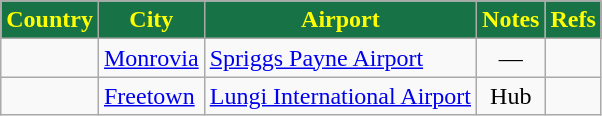<table class="wikitable sortable toccolours">
<tr>
<th style="background-color:#177245; color:yellow">Country</th>
<th style="background-color:#177245; color:yellow">City</th>
<th style="background-color:#177245; color:yellow">Airport</th>
<th style="background-color:#177245; color:yellow">Notes</th>
<th class="unsortable" style="background-color:#177245; color:yellow">Refs</th>
</tr>
<tr>
<td></td>
<td><a href='#'>Monrovia</a></td>
<td><a href='#'>Spriggs Payne Airport</a></td>
<td align="center">—</td>
<td align="center"></td>
</tr>
<tr>
<td></td>
<td><a href='#'>Freetown</a></td>
<td><a href='#'>Lungi International Airport</a></td>
<td align="center">Hub</td>
<td align="center"></td>
</tr>
</table>
